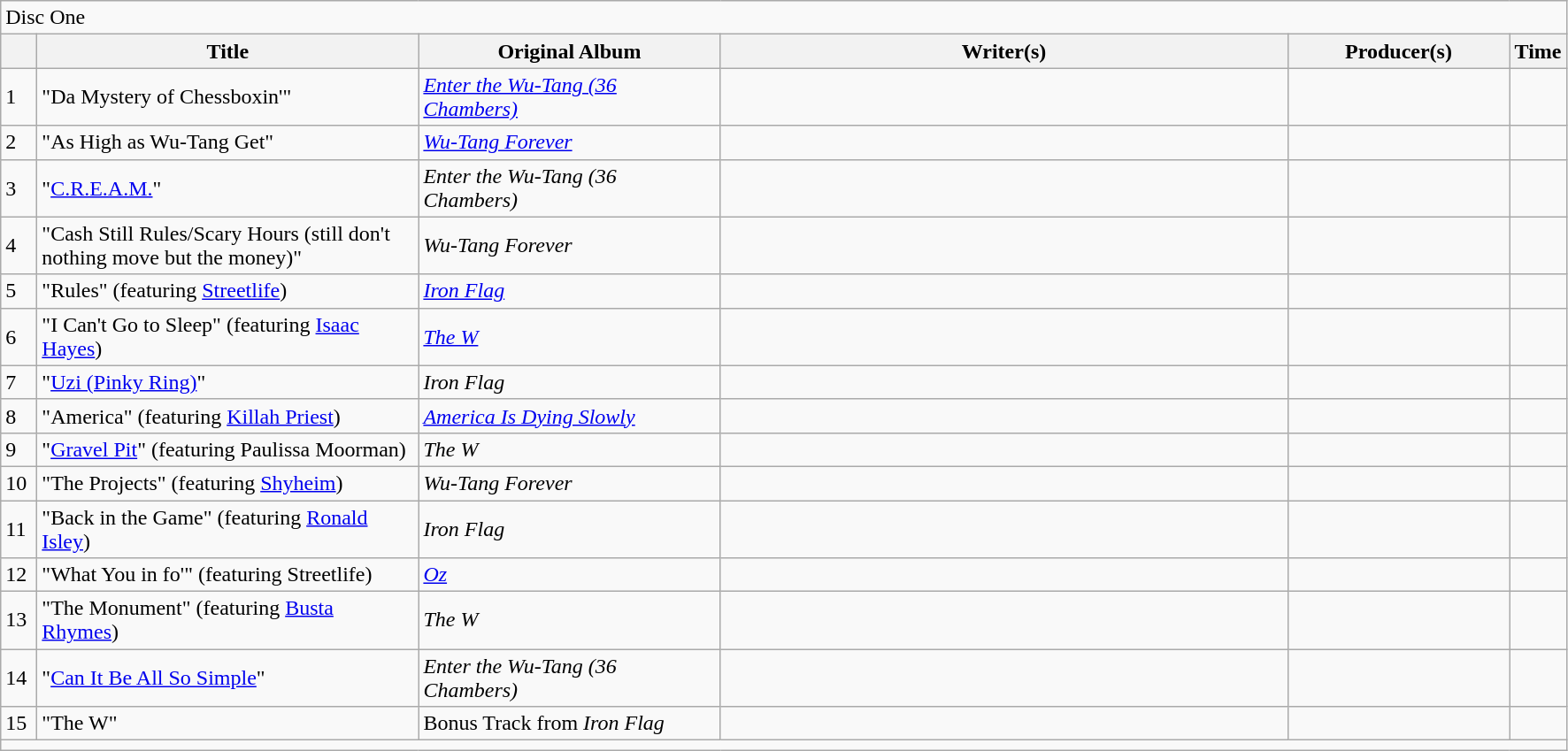<table class="wikitable">
<tr>
<td colspan="6" style="text-align:left;">Disc One</td>
</tr>
<tr>
<th scope="col" style="width: 20px;"></th>
<th scope="col" style="width: 280px;">Title</th>
<th scope="col" style="width: 220px;">Original Album</th>
<th scope="col" style="width: 420px;">Writer(s)</th>
<th scope="col" style="width: 160px;">Producer(s)</th>
<th scope="col" style="width: 30px;">Time</th>
</tr>
<tr>
<td>1</td>
<td scope="row">"Da Mystery of Chessboxin'"</td>
<td><em><a href='#'>Enter the Wu-Tang (36 Chambers)</a></em></td>
<td></td>
<td></td>
<td></td>
</tr>
<tr>
<td>2</td>
<td scope="row">"As High as Wu-Tang Get"</td>
<td><em><a href='#'>Wu-Tang Forever</a></em></td>
<td></td>
<td></td>
<td></td>
</tr>
<tr>
<td>3</td>
<td scope="row">"<a href='#'>C.R.E.A.M.</a>"</td>
<td><em>Enter the Wu-Tang (36 Chambers)</em></td>
<td></td>
<td></td>
<td></td>
</tr>
<tr>
<td>4</td>
<td scope="row">"Cash Still Rules/Scary Hours (still don't nothing move but the money)"</td>
<td><em>Wu-Tang Forever</em></td>
<td></td>
<td></td>
<td></td>
</tr>
<tr>
<td>5</td>
<td scope="row">"Rules" (featuring <a href='#'>Streetlife</a>)</td>
<td><em><a href='#'>Iron Flag</a></em></td>
<td></td>
<td></td>
<td></td>
</tr>
<tr>
<td>6</td>
<td scope="row">"I Can't Go to Sleep" (featuring <a href='#'>Isaac Hayes</a>)</td>
<td><em><a href='#'>The W</a></em></td>
<td></td>
<td></td>
<td></td>
</tr>
<tr>
<td>7</td>
<td scope="row">"<a href='#'>Uzi (Pinky Ring)</a>"</td>
<td><em>Iron Flag</em></td>
<td></td>
<td></td>
<td></td>
</tr>
<tr>
<td>8</td>
<td scope="row">"America" (featuring <a href='#'>Killah Priest</a>)</td>
<td><em><a href='#'>America Is Dying Slowly</a></em></td>
<td></td>
<td></td>
<td></td>
</tr>
<tr>
<td>9</td>
<td scope="row">"<a href='#'>Gravel Pit</a>" (featuring Paulissa Moorman)</td>
<td><em>The W</em></td>
<td></td>
<td></td>
<td></td>
</tr>
<tr>
<td>10</td>
<td scope="row">"The Projects" (featuring <a href='#'>Shyheim</a>)</td>
<td><em>Wu-Tang Forever</em></td>
<td></td>
<td></td>
<td></td>
</tr>
<tr>
<td>11</td>
<td scope="row">"Back in the Game" (featuring <a href='#'>Ronald Isley</a>)</td>
<td><em>Iron Flag</em></td>
<td></td>
<td></td>
<td></td>
</tr>
<tr>
<td>12</td>
<td scope="row">"What You in fo'" (featuring Streetlife)</td>
<td><a href='#'><em>Oz</em></a></td>
<td></td>
<td></td>
<td></td>
</tr>
<tr>
<td>13</td>
<td scope="row">"The Monument" (featuring <a href='#'>Busta Rhymes</a>)</td>
<td><em>The W</em></td>
<td></td>
<td></td>
<td></td>
</tr>
<tr>
<td>14</td>
<td scope="row">"<a href='#'>Can It Be All So Simple</a>"</td>
<td><em>Enter the Wu-Tang (36 Chambers)</em></td>
<td></td>
<td></td>
<td></td>
</tr>
<tr>
<td>15</td>
<td scope="row">"The W"</td>
<td>Bonus Track from <em>Iron Flag</em></td>
<td></td>
<td></td>
<td></td>
</tr>
<tr>
<td colspan="6" style="text-align:right;"></td>
</tr>
</table>
